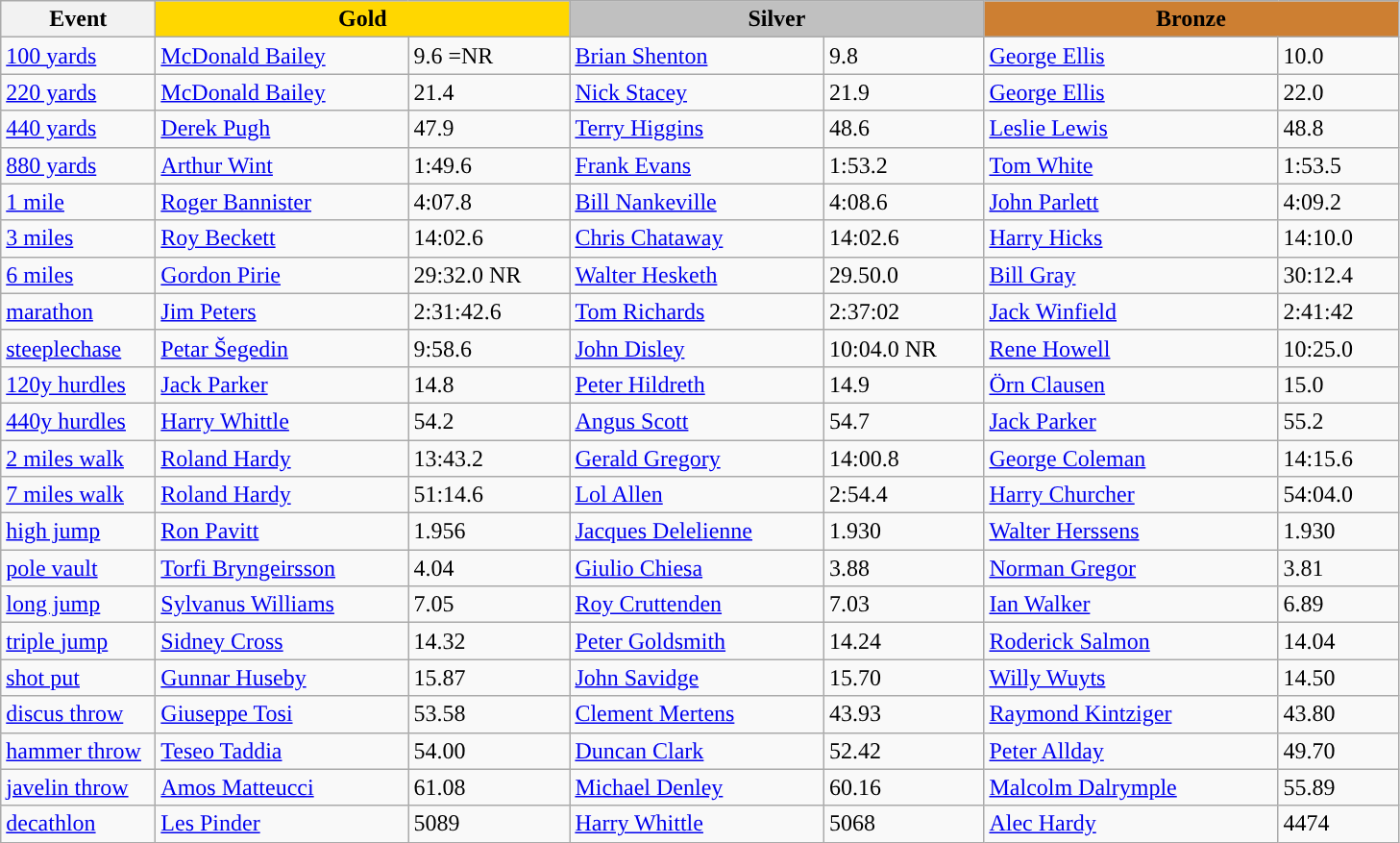<table class="wikitable" style="text-align:left">
<tr>
<th width=100>Event</th>
<th colspan="2" width="280" style="background:gold;">Gold</th>
<th colspan="2" width="280" style="background:silver;">Silver</th>
<th colspan="2" width="280" style="background:#CD7F32;">Bronze</th>
</tr>
<tr>
<td><a href='#'>100 yards</a></td>
<td><a href='#'>McDonald Bailey</a></td>
<td>9.6 =NR</td>
<td><a href='#'>Brian Shenton</a></td>
<td>9.8</td>
<td><a href='#'>George Ellis</a></td>
<td>10.0</td>
</tr>
<tr>
<td><a href='#'>220 yards</a></td>
<td><a href='#'>McDonald Bailey</a></td>
<td>21.4</td>
<td><a href='#'>Nick Stacey</a></td>
<td>21.9</td>
<td><a href='#'>George Ellis</a></td>
<td>22.0</td>
</tr>
<tr>
<td><a href='#'>440 yards</a></td>
<td><a href='#'>Derek Pugh</a></td>
<td>47.9</td>
<td><a href='#'>Terry Higgins</a></td>
<td>48.6</td>
<td><a href='#'>Leslie Lewis</a></td>
<td>48.8</td>
</tr>
<tr>
<td><a href='#'>880 yards</a></td>
<td> <a href='#'>Arthur Wint</a></td>
<td>1:49.6</td>
<td><a href='#'>Frank Evans</a></td>
<td>1:53.2</td>
<td><a href='#'>Tom White</a></td>
<td>1:53.5</td>
</tr>
<tr>
<td><a href='#'>1 mile</a></td>
<td><a href='#'>Roger Bannister</a></td>
<td>4:07.8</td>
<td><a href='#'>Bill Nankeville</a></td>
<td>4:08.6</td>
<td><a href='#'>John Parlett</a></td>
<td>4:09.2</td>
</tr>
<tr>
<td><a href='#'>3 miles</a></td>
<td><a href='#'>Roy Beckett</a></td>
<td>14:02.6</td>
<td><a href='#'>Chris Chataway</a></td>
<td>14:02.6</td>
<td><a href='#'>Harry Hicks</a></td>
<td>14:10.0</td>
</tr>
<tr>
<td><a href='#'>6 miles</a></td>
<td><a href='#'>Gordon Pirie</a></td>
<td>29:32.0 NR</td>
<td><a href='#'>Walter Hesketh</a></td>
<td>29.50.0</td>
<td><a href='#'>Bill Gray</a></td>
<td>30:12.4</td>
</tr>
<tr>
<td><a href='#'>marathon</a></td>
<td><a href='#'>Jim Peters</a></td>
<td>2:31:42.6</td>
<td> <a href='#'>Tom Richards</a></td>
<td>2:37:02</td>
<td><a href='#'>Jack Winfield</a></td>
<td>2:41:42</td>
</tr>
<tr>
<td><a href='#'>steeplechase</a></td>
<td> <a href='#'>Petar Šegedin</a></td>
<td>9:58.6</td>
<td> <a href='#'>John Disley</a></td>
<td>10:04.0 NR</td>
<td><a href='#'>Rene Howell</a></td>
<td>10:25.0</td>
</tr>
<tr>
<td><a href='#'>120y hurdles</a></td>
<td><a href='#'>Jack Parker</a></td>
<td>14.8</td>
<td><a href='#'>Peter Hildreth</a></td>
<td>14.9</td>
<td> <a href='#'>Örn Clausen</a></td>
<td>15.0</td>
</tr>
<tr>
<td><a href='#'>440y hurdles</a></td>
<td><a href='#'>Harry Whittle</a></td>
<td>54.2</td>
<td><a href='#'>Angus Scott</a></td>
<td>54.7</td>
<td><a href='#'>Jack Parker</a></td>
<td>55.2</td>
</tr>
<tr>
<td><a href='#'>2 miles walk</a></td>
<td><a href='#'>Roland Hardy</a></td>
<td>13:43.2</td>
<td><a href='#'>Gerald Gregory</a></td>
<td>14:00.8</td>
<td><a href='#'>George Coleman</a></td>
<td>14:15.6</td>
</tr>
<tr>
<td><a href='#'>7 miles walk</a></td>
<td><a href='#'>Roland Hardy</a></td>
<td>51:14.6</td>
<td><a href='#'>Lol Allen</a></td>
<td>2:54.4</td>
<td><a href='#'>Harry Churcher</a></td>
<td>54:04.0</td>
</tr>
<tr>
<td><a href='#'>high jump</a></td>
<td><a href='#'>Ron Pavitt</a></td>
<td>1.956</td>
<td> <a href='#'>Jacques Delelienne</a></td>
<td>1.930</td>
<td> <a href='#'>Walter Herssens</a></td>
<td>1.930</td>
</tr>
<tr>
<td><a href='#'>pole vault</a></td>
<td> <a href='#'>Torfi Bryngeirsson</a></td>
<td>4.04</td>
<td> <a href='#'>Giulio Chiesa</a></td>
<td>3.88</td>
<td> <a href='#'>Norman Gregor</a></td>
<td>3.81</td>
</tr>
<tr>
<td><a href='#'>long jump</a></td>
<td> <a href='#'>Sylvanus Williams</a></td>
<td>7.05</td>
<td><a href='#'>Roy Cruttenden</a></td>
<td>7.03</td>
<td><a href='#'>Ian Walker</a></td>
<td>6.89</td>
</tr>
<tr>
<td><a href='#'>triple jump</a></td>
<td><a href='#'>Sidney Cross</a></td>
<td>14.32</td>
<td><a href='#'>Peter Goldsmith</a></td>
<td>14.24</td>
<td> <a href='#'>Roderick Salmon</a></td>
<td>14.04</td>
</tr>
<tr>
<td><a href='#'>shot put</a></td>
<td> <a href='#'>Gunnar Huseby</a></td>
<td>15.87</td>
<td><a href='#'>John Savidge</a></td>
<td>15.70</td>
<td> <a href='#'>Willy Wuyts</a></td>
<td>14.50</td>
</tr>
<tr>
<td><a href='#'>discus throw</a></td>
<td> <a href='#'>Giuseppe Tosi</a></td>
<td>53.58</td>
<td> <a href='#'>Clement Mertens</a></td>
<td>43.93</td>
<td> <a href='#'>Raymond Kintziger</a></td>
<td>43.80</td>
</tr>
<tr>
<td><a href='#'>hammer throw</a></td>
<td> <a href='#'>Teseo Taddia</a></td>
<td>54.00</td>
<td> <a href='#'>Duncan Clark</a></td>
<td>52.42</td>
<td><a href='#'>Peter Allday</a></td>
<td>49.70</td>
</tr>
<tr>
<td><a href='#'>javelin throw</a></td>
<td> <a href='#'>Amos Matteucci</a></td>
<td>61.08</td>
<td><a href='#'>Michael Denley</a></td>
<td>60.16</td>
<td><a href='#'>Malcolm Dalrymple</a></td>
<td>55.89</td>
</tr>
<tr>
<td><a href='#'>decathlon</a></td>
<td><a href='#'>Les Pinder</a></td>
<td>5089</td>
<td><a href='#'>Harry Whittle</a></td>
<td>5068</td>
<td><a href='#'>Alec Hardy</a></td>
<td>4474</td>
</tr>
</table>
